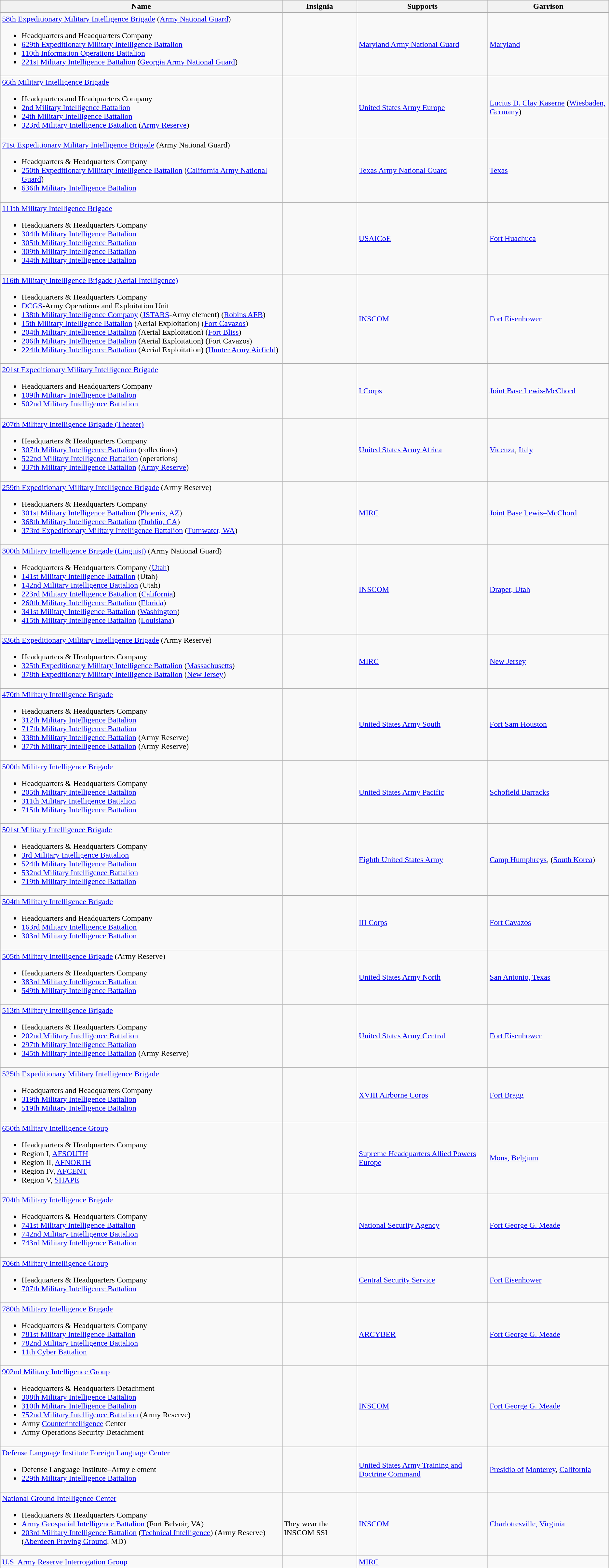<table class="wikitable">
<tr>
<th>Name</th>
<th>Insignia</th>
<th>Supports</th>
<th>Garrison</th>
</tr>
<tr>
<td><a href='#'>58th Expeditionary Military Intelligence Brigade</a> (<a href='#'>Army National Guard</a>)<br><ul><li> Headquarters and Headquarters Company</li><li> <a href='#'>629th Expeditionary Military Intelligence Battalion</a></li><li> <a href='#'>110th Information Operations Battalion</a></li><li> <a href='#'>221st Military Intelligence Battalion</a> (<a href='#'>Georgia Army National Guard</a>)</li></ul></td>
<td></td>
<td><a href='#'>Maryland Army National Guard</a></td>
<td><a href='#'>Maryland</a></td>
</tr>
<tr>
<td><a href='#'>66th Military Intelligence Brigade</a><br><ul><li> Headquarters and Headquarters Company</li><li> <a href='#'>2nd Military Intelligence Battalion</a></li><li> <a href='#'>24th Military Intelligence Battalion</a></li><li> <a href='#'>323rd Military Intelligence Battalion</a> (<a href='#'>Army Reserve</a>)</li></ul></td>
<td></td>
<td><a href='#'>United States Army Europe</a></td>
<td><a href='#'>Lucius D. Clay Kaserne</a> (<a href='#'>Wiesbaden, Germany</a>)</td>
</tr>
<tr>
<td><a href='#'>71st Expeditionary Military Intelligence Brigade</a> (Army National Guard)<br><ul><li> Headquarters & Headquarters Company</li><li> <a href='#'>250th Expeditionary Military Intelligence Battalion</a> (<a href='#'>California Army National Guard</a>)</li><li> <a href='#'>636th Military Intelligence Battalion</a></li></ul></td>
<td></td>
<td><a href='#'>Texas Army National Guard</a></td>
<td><a href='#'>Texas</a></td>
</tr>
<tr>
<td><a href='#'>111th Military Intelligence Brigade</a><br><ul><li> Headquarters & Headquarters Company</li><li> <a href='#'>304th Military Intelligence Battalion</a></li><li> <a href='#'>305th Military Intelligence Battalion</a></li><li> <a href='#'>309th Military Intelligence Battalion</a></li><li> <a href='#'>344th Military Intelligence Battalion</a></li></ul></td>
<td></td>
<td><a href='#'>USAICoE</a></td>
<td><a href='#'>Fort Huachuca</a></td>
</tr>
<tr>
<td><a href='#'>116th Military Intelligence Brigade (Aerial Intelligence)</a><br><ul><li> Headquarters & Headquarters Company</li><li><a href='#'>DCGS</a>-Army Operations and Exploitation Unit</li><li><a href='#'>138th Military Intelligence Company</a> (<a href='#'>JSTARS</a>-Army element) (<a href='#'>Robins AFB</a>)</li><li> <a href='#'>15th Military Intelligence Battalion</a> (Aerial Exploitation) (<a href='#'>Fort Cavazos</a>)</li><li> <a href='#'>204th Military Intelligence Battalion</a> (Aerial Exploitation) (<a href='#'>Fort Bliss</a>)</li><li> <a href='#'>206th Military Intelligence Battalion</a> (Aerial Exploitation) (Fort Cavazos)</li><li> <a href='#'>224th Military Intelligence Battalion</a> (Aerial Exploitation) (<a href='#'>Hunter Army Airfield</a>)</li></ul></td>
<td></td>
<td><a href='#'>INSCOM</a></td>
<td><a href='#'>Fort Eisenhower</a></td>
</tr>
<tr>
<td><a href='#'>201st Expeditionary Military Intelligence Brigade</a><br><ul><li> Headquarters and Headquarters Company</li><li> <a href='#'>109th Military Intelligence Battalion</a></li><li> <a href='#'>502nd Military Intelligence Battalion</a></li></ul></td>
<td></td>
<td><a href='#'>I Corps</a></td>
<td><a href='#'>Joint Base Lewis-McChord</a></td>
</tr>
<tr>
<td><a href='#'>207th Military Intelligence Brigade (Theater)</a><br><ul><li> Headquarters & Headquarters Company</li><li> <a href='#'>307th Military Intelligence Battalion</a> (collections)</li><li> <a href='#'>522nd Military Intelligence Battalion</a> (operations)</li><li> <a href='#'>337th Military Intelligence Battalion</a> (<a href='#'>Army Reserve</a>)</li></ul></td>
<td></td>
<td><a href='#'>United States Army Africa</a></td>
<td><a href='#'>Vicenza</a>, <a href='#'>Italy</a></td>
</tr>
<tr>
<td><a href='#'>259th Expeditionary Military Intelligence Brigade</a> (Army Reserve)<br><ul><li> Headquarters & Headquarters Company</li><li> <a href='#'>301st Military Intelligence Battalion</a> (<a href='#'>Phoenix, AZ</a>)</li><li> <a href='#'>368th Military Intelligence Battalion</a> (<a href='#'>Dublin, CA</a>)</li><li> <a href='#'>373rd Expeditionary Military Intelligence Battalion</a> (<a href='#'>Tumwater, WA</a>)</li></ul></td>
<td></td>
<td><a href='#'>MIRC</a></td>
<td><a href='#'>Joint Base Lewis–McChord</a></td>
</tr>
<tr>
<td><a href='#'>300th Military Intelligence Brigade (Linguist)</a> (Army National Guard)<br><ul><li> Headquarters & Headquarters Company (<a href='#'>Utah</a>)</li><li> <a href='#'>141st Military Intelligence Battalion</a> (Utah)</li><li> <a href='#'>142nd Military Intelligence Battalion</a> (Utah)</li><li> <a href='#'>223rd Military Intelligence Battalion</a> (<a href='#'>California</a>)</li><li> <a href='#'>260th Military Intelligence Battalion</a> (<a href='#'>Florida</a>)</li><li> <a href='#'>341st Military Intelligence Battalion</a> (<a href='#'>Washington</a>)</li><li> <a href='#'>415th Military Intelligence Battalion</a> (<a href='#'>Louisiana</a>)</li></ul></td>
<td></td>
<td><a href='#'>INSCOM</a></td>
<td><a href='#'>Draper, Utah</a></td>
</tr>
<tr>
<td><a href='#'>336th Expeditionary Military Intelligence Brigade</a> (Army Reserve)<br><ul><li> Headquarters & Headquarters Company</li><li> <a href='#'>325th Expeditionary Military Intelligence Battalion</a> (<a href='#'>Massachusetts</a>)</li><li> <a href='#'>378th Expeditionary Military Intelligence Battalion</a> (<a href='#'>New Jersey</a>)</li></ul></td>
<td></td>
<td><a href='#'>MIRC</a></td>
<td><a href='#'>New Jersey</a></td>
</tr>
<tr>
<td><a href='#'>470th Military Intelligence Brigade</a><br><ul><li> Headquarters & Headquarters Company</li><li> <a href='#'>312th Military Intelligence Battalion</a></li><li><a href='#'>717th Military Intelligence Battalion</a></li><li> <a href='#'>338th Military Intelligence Battalion</a> (Army Reserve)</li><li> <a href='#'>377th Military Intelligence Battalion</a> (Army Reserve)</li></ul></td>
<td></td>
<td><a href='#'>United States Army South</a></td>
<td><a href='#'>Fort Sam Houston</a></td>
</tr>
<tr>
<td><a href='#'>500th Military Intelligence Brigade</a><br><ul><li> Headquarters & Headquarters Company</li><li> <a href='#'>205th Military Intelligence Battalion</a></li><li> <a href='#'>311th Military Intelligence Battalion</a></li><li> <a href='#'>715th Military Intelligence Battalion</a></li></ul></td>
<td></td>
<td><a href='#'>United States Army Pacific</a></td>
<td><a href='#'>Schofield Barracks</a></td>
</tr>
<tr>
<td><a href='#'>501st Military Intelligence Brigade</a><br><ul><li> Headquarters & Headquarters Company</li><li> <a href='#'>3rd Military Intelligence Battalion</a></li><li> <a href='#'>524th Military Intelligence Battalion</a></li><li> <a href='#'>532nd Military Intelligence Battalion</a></li><li> <a href='#'>719th Military Intelligence Battalion</a></li></ul></td>
<td></td>
<td><a href='#'>Eighth United States Army</a></td>
<td><a href='#'>Camp Humphreys</a>, (<a href='#'>South Korea</a>)</td>
</tr>
<tr>
<td><a href='#'>504th Military Intelligence Brigade</a><br><ul><li> Headquarters and Headquarters Company</li><li> <a href='#'>163rd Military Intelligence Battalion</a></li><li> <a href='#'>303rd Military Intelligence Battalion</a></li></ul></td>
<td></td>
<td><a href='#'>III Corps</a></td>
<td><a href='#'>Fort Cavazos</a></td>
</tr>
<tr>
<td><a href='#'>505th Military Intelligence Brigade</a> (Army Reserve)<br><ul><li> Headquarters & Headquarters Company</li><li> <a href='#'>383rd Military Intelligence Battalion</a></li><li> <a href='#'>549th Military Intelligence Battalion</a></li></ul></td>
<td></td>
<td><a href='#'>United States Army North</a></td>
<td><a href='#'>San Antonio, Texas</a></td>
</tr>
<tr>
<td><a href='#'>513th Military Intelligence Brigade</a><br><ul><li> Headquarters & Headquarters Company</li><li> <a href='#'>202nd Military Intelligence Battalion</a></li><li> <a href='#'>297th Military Intelligence Battalion</a></li><li> <a href='#'>345th Military Intelligence Battalion</a> (Army Reserve)</li></ul></td>
<td></td>
<td><a href='#'>United States Army Central</a></td>
<td><a href='#'>Fort Eisenhower</a></td>
</tr>
<tr>
<td><a href='#'>525th Expeditionary Military Intelligence Brigade</a><br><ul><li> Headquarters and Headquarters Company</li><li> <a href='#'>319th Military Intelligence Battalion</a></li><li> <a href='#'>519th Military Intelligence Battalion</a></li></ul></td>
<td></td>
<td><a href='#'>XVIII Airborne Corps</a></td>
<td><a href='#'>Fort Bragg</a></td>
</tr>
<tr>
<td><a href='#'>650th Military Intelligence Group</a><br><ul><li> Headquarters & Headquarters Company</li><li>Region I, <a href='#'>AFSOUTH</a></li><li>Region II, <a href='#'>AFNORTH</a></li><li>Region IV, <a href='#'>AFCENT</a></li><li>Region V, <a href='#'>SHAPE</a></li></ul></td>
<td></td>
<td><a href='#'>Supreme Headquarters Allied Powers Europe</a></td>
<td><a href='#'>Mons, Belgium</a></td>
</tr>
<tr>
<td><a href='#'>704th Military Intelligence Brigade</a><br><ul><li> Headquarters & Headquarters Company</li><li> <a href='#'>741st Military Intelligence Battalion</a></li><li> <a href='#'>742nd Military Intelligence Battalion</a></li><li> <a href='#'>743rd Military Intelligence Battalion</a></li></ul></td>
<td></td>
<td><a href='#'>National Security Agency</a></td>
<td><a href='#'>Fort George G. Meade</a></td>
</tr>
<tr>
<td><a href='#'>706th Military Intelligence Group</a><br><ul><li> Headquarters & Headquarters Company</li><li><a href='#'>707th Military Intelligence Battalion</a></li></ul></td>
<td></td>
<td><a href='#'>Central Security Service</a></td>
<td><a href='#'>Fort Eisenhower</a></td>
</tr>
<tr>
<td><a href='#'>780th Military Intelligence Brigade</a><br><ul><li> Headquarters & Headquarters Company</li><li> <a href='#'>781st Military Intelligence Battalion</a></li><li> <a href='#'>782nd Military Intelligence Battalion</a></li><li> <a href='#'>11th Cyber Battalion</a></li></ul></td>
<td></td>
<td><a href='#'>ARCYBER</a></td>
<td><a href='#'>Fort George G. Meade</a></td>
</tr>
<tr>
<td><a href='#'>902nd Military Intelligence Group</a><br><ul><li> Headquarters & Headquarters Detachment</li><li> <a href='#'>308th Military Intelligence Battalion</a></li><li> <a href='#'>310th Military Intelligence Battalion</a></li><li><a href='#'>752nd Military Intelligence Battalion</a> (Army Reserve)</li><li>Army <a href='#'>Counterintelligence</a> Center</li><li>Army Operations Security Detachment</li></ul></td>
<td></td>
<td><a href='#'>INSCOM</a></td>
<td><a href='#'>Fort George G. Meade</a></td>
</tr>
<tr>
<td><a href='#'>Defense Language Institute Foreign Language Center</a><br><ul><li> Defense Language Institute–Army element</li><li> <a href='#'>229th Military Intelligence Battalion</a></li></ul></td>
<td></td>
<td><a href='#'>United States Army Training and Doctrine Command</a></td>
<td><a href='#'>Presidio of</a> <a href='#'>Monterey</a>, <a href='#'>California</a></td>
</tr>
<tr>
<td><a href='#'>National Ground Intelligence Center</a><br><ul><li>Headquarters & Headquarters Company</li><li><a href='#'>Army Geospatial Intelligence Battalion</a> (Fort Belvoir, VA)</li><li> <a href='#'>203rd Military Intelligence Battalion</a> (<a href='#'>Technical Intelligence</a>) (Army Reserve) (<a href='#'>Aberdeen Proving Ground</a>, MD)</li></ul></td>
<td><br>They wear the INSCOM SSI</td>
<td><a href='#'>INSCOM</a></td>
<td><a href='#'>Charlottesville, Virginia</a></td>
</tr>
<tr>
<td><a href='#'>U.S. Army Reserve Interrogation Group</a></td>
<td></td>
<td><a href='#'>MIRC</a></td>
<td></td>
</tr>
</table>
